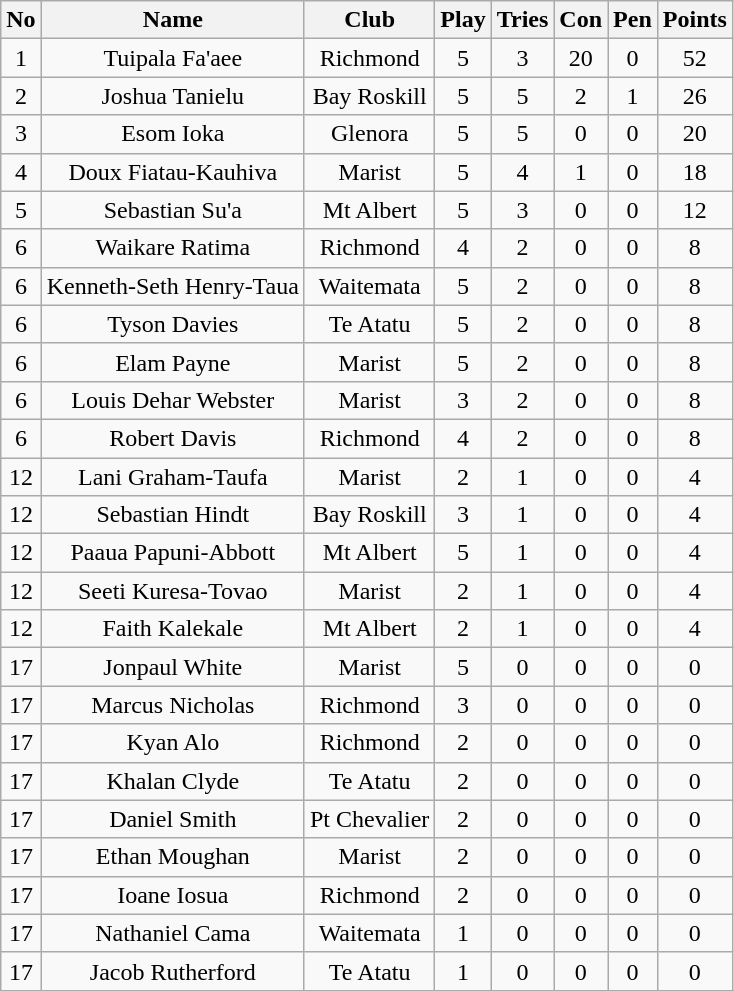<table class="wikitable sortable" style="text-align: center;">
<tr>
<th>No</th>
<th>Name</th>
<th>Club</th>
<th>Play</th>
<th>Tries</th>
<th>Con</th>
<th>Pen</th>
<th>Points</th>
</tr>
<tr>
<td>1</td>
<td>Tuipala Fa'aee</td>
<td>Richmond</td>
<td>5</td>
<td>3</td>
<td>20</td>
<td>0</td>
<td>52</td>
</tr>
<tr>
<td>2</td>
<td>Joshua Tanielu</td>
<td>Bay Roskill</td>
<td>5</td>
<td>5</td>
<td>2</td>
<td>1</td>
<td>26</td>
</tr>
<tr>
<td>3</td>
<td>Esom Ioka</td>
<td>Glenora</td>
<td>5</td>
<td>5</td>
<td>0</td>
<td>0</td>
<td>20</td>
</tr>
<tr>
<td>4</td>
<td>Doux Fiatau-Kauhiva</td>
<td>Marist</td>
<td>5</td>
<td>4</td>
<td>1</td>
<td>0</td>
<td>18</td>
</tr>
<tr>
<td>5</td>
<td>Sebastian Su'a</td>
<td>Mt Albert</td>
<td>5</td>
<td>3</td>
<td>0</td>
<td>0</td>
<td>12</td>
</tr>
<tr>
<td>6</td>
<td>Waikare Ratima</td>
<td>Richmond</td>
<td>4</td>
<td>2</td>
<td>0</td>
<td>0</td>
<td>8</td>
</tr>
<tr>
<td>6</td>
<td>Kenneth-Seth Henry-Taua</td>
<td>Waitemata</td>
<td>5</td>
<td>2</td>
<td>0</td>
<td>0</td>
<td>8</td>
</tr>
<tr>
<td>6</td>
<td>Tyson Davies</td>
<td>Te Atatu</td>
<td>5</td>
<td>2</td>
<td>0</td>
<td>0</td>
<td>8</td>
</tr>
<tr>
<td>6</td>
<td>Elam Payne</td>
<td>Marist</td>
<td>5</td>
<td>2</td>
<td>0</td>
<td>0</td>
<td>8</td>
</tr>
<tr>
<td>6</td>
<td>Louis Dehar Webster</td>
<td>Marist</td>
<td>3</td>
<td>2</td>
<td>0</td>
<td>0</td>
<td>8</td>
</tr>
<tr>
<td>6</td>
<td>Robert Davis</td>
<td>Richmond</td>
<td>4</td>
<td>2</td>
<td>0</td>
<td>0</td>
<td>8</td>
</tr>
<tr>
<td>12</td>
<td>Lani Graham-Taufa</td>
<td>Marist</td>
<td>2</td>
<td>1</td>
<td>0</td>
<td>0</td>
<td>4</td>
</tr>
<tr>
<td>12</td>
<td>Sebastian Hindt</td>
<td>Bay Roskill</td>
<td>3</td>
<td>1</td>
<td>0</td>
<td>0</td>
<td>4</td>
</tr>
<tr>
<td>12</td>
<td>Paaua Papuni-Abbott</td>
<td>Mt Albert</td>
<td>5</td>
<td>1</td>
<td>0</td>
<td>0</td>
<td>4</td>
</tr>
<tr>
<td>12</td>
<td>Seeti Kuresa-Tovao</td>
<td>Marist</td>
<td>2</td>
<td>1</td>
<td>0</td>
<td>0</td>
<td>4</td>
</tr>
<tr>
<td>12</td>
<td>Faith Kalekale</td>
<td>Mt Albert</td>
<td>2</td>
<td>1</td>
<td>0</td>
<td>0</td>
<td>4</td>
</tr>
<tr>
<td>17</td>
<td>Jonpaul White</td>
<td>Marist</td>
<td>5</td>
<td>0</td>
<td>0</td>
<td>0</td>
<td>0</td>
</tr>
<tr>
<td>17</td>
<td>Marcus Nicholas</td>
<td>Richmond</td>
<td>3</td>
<td>0</td>
<td>0</td>
<td>0</td>
<td>0</td>
</tr>
<tr>
<td>17</td>
<td>Kyan Alo</td>
<td>Richmond</td>
<td>2</td>
<td>0</td>
<td>0</td>
<td>0</td>
<td>0</td>
</tr>
<tr>
<td>17</td>
<td>Khalan Clyde</td>
<td>Te Atatu</td>
<td>2</td>
<td>0</td>
<td>0</td>
<td>0</td>
<td>0</td>
</tr>
<tr>
<td>17</td>
<td>Daniel Smith</td>
<td>Pt Chevalier</td>
<td>2</td>
<td>0</td>
<td>0</td>
<td>0</td>
<td>0</td>
</tr>
<tr>
<td>17</td>
<td>Ethan Moughan</td>
<td>Marist</td>
<td>2</td>
<td>0</td>
<td>0</td>
<td>0</td>
<td>0</td>
</tr>
<tr>
<td>17</td>
<td>Ioane Iosua</td>
<td>Richmond</td>
<td>2</td>
<td>0</td>
<td>0</td>
<td>0</td>
<td>0</td>
</tr>
<tr>
<td>17</td>
<td>Nathaniel Cama</td>
<td>Waitemata</td>
<td>1</td>
<td>0</td>
<td>0</td>
<td>0</td>
<td>0</td>
</tr>
<tr>
<td>17</td>
<td>Jacob Rutherford</td>
<td>Te Atatu</td>
<td>1</td>
<td>0</td>
<td>0</td>
<td>0</td>
<td>0</td>
</tr>
<tr>
</tr>
</table>
